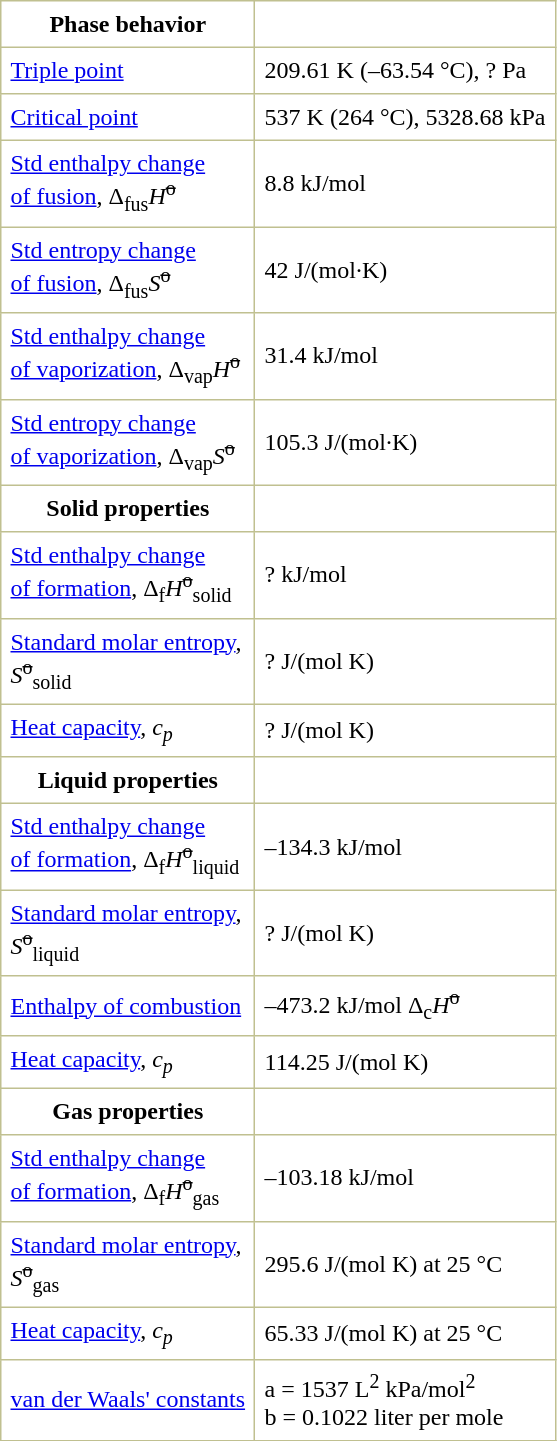<table border="1" cellspacing="0" cellpadding="6" style="margin: 0 0 0 0.5em; background: #FFFFFF; border-collapse: collapse; border-color: #C0C090;">
<tr>
<th>Phase behavior</th>
</tr>
<tr>
<td><a href='#'>Triple point</a></td>
<td>209.61 K (–63.54 °C), ? Pa</td>
</tr>
<tr>
<td><a href='#'>Critical point</a></td>
<td>537 K (264 °C), 5328.68 kPa</td>
</tr>
<tr>
<td><a href='#'>Std enthalpy change<br>of fusion</a>, Δ<sub>fus</sub><em>H</em><sup><s>o</s></sup></td>
<td>8.8 kJ/mol</td>
</tr>
<tr>
<td><a href='#'>Std entropy change<br>of fusion</a>, Δ<sub>fus</sub><em>S</em><sup><s>o</s></sup></td>
<td>42 J/(mol·K)</td>
</tr>
<tr>
<td><a href='#'>Std enthalpy change<br>of vaporization</a>, Δ<sub>vap</sub><em>H</em><sup><s>o</s></sup></td>
<td>31.4	 kJ/mol</td>
</tr>
<tr>
<td><a href='#'>Std entropy change<br>of vaporization</a>, Δ<sub>vap</sub><em>S</em><sup><s>o</s></sup></td>
<td>105.3 J/(mol·K)</td>
</tr>
<tr>
<th>Solid properties</th>
</tr>
<tr>
<td><a href='#'>Std enthalpy change<br>of formation</a>, Δ<sub>f</sub><em>H</em><sup><s>o</s></sup><sub>solid</sub></td>
<td>? kJ/mol</td>
</tr>
<tr>
<td><a href='#'>Standard molar entropy</a>,<br><em>S</em><sup><s>o</s></sup><sub>solid</sub></td>
<td>? J/(mol K)</td>
</tr>
<tr>
<td><a href='#'>Heat capacity</a>, <em>c<sub>p</sub></em></td>
<td>? J/(mol K)</td>
</tr>
<tr>
<th>Liquid properties</th>
</tr>
<tr>
<td><a href='#'>Std enthalpy change<br>of formation</a>, Δ<sub>f</sub><em>H</em><sup><s>o</s></sup><sub>liquid</sub></td>
<td>–134.3 kJ/mol</td>
</tr>
<tr>
<td><a href='#'>Standard molar entropy</a>,<br><em>S</em><sup><s>o</s></sup><sub>liquid</sub></td>
<td>? J/(mol K)</td>
</tr>
<tr>
<td><a href='#'>Enthalpy of combustion</a></td>
<td>–473.2 kJ/mol Δ<sub>c</sub><em>H</em><sup><s>o</s></sup></td>
</tr>
<tr>
<td><a href='#'>Heat capacity</a>, <em>c<sub>p</sub></em></td>
<td>114.25 J/(mol K)</td>
</tr>
<tr>
<th>Gas properties</th>
</tr>
<tr>
<td><a href='#'>Std enthalpy change<br>of formation</a>, Δ<sub>f</sub><em>H</em><sup><s>o</s></sup><sub>gas</sub></td>
<td>–103.18 kJ/mol</td>
</tr>
<tr>
<td><a href='#'>Standard molar entropy</a>,<br><em>S</em><sup><s>o</s></sup><sub>gas</sub></td>
<td>295.6 J/(mol K) at 25 °C</td>
</tr>
<tr>
<td><a href='#'>Heat capacity</a>, <em>c<sub>p</sub></em></td>
<td>65.33 J/(mol K) at 25 °C</td>
</tr>
<tr>
<td><a href='#'>van der Waals' constants</a></td>
<td>a = 1537 L<sup>2</sup> kPa/mol<sup>2</sup><br> b = 0.1022 liter per mole</td>
</tr>
<tr>
</tr>
</table>
